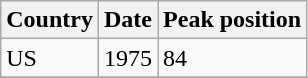<table class="wikitable">
<tr>
<th bgcolor="#ebf5ff" align="center">Country</th>
<th bgcolor="#ebf5ff">Date</th>
<th bgcolor="#ebf5ff">Peak position</th>
</tr>
<tr>
<td align="left">US</td>
<td align="left">1975</td>
<td align="left">84</td>
</tr>
<tr>
</tr>
</table>
